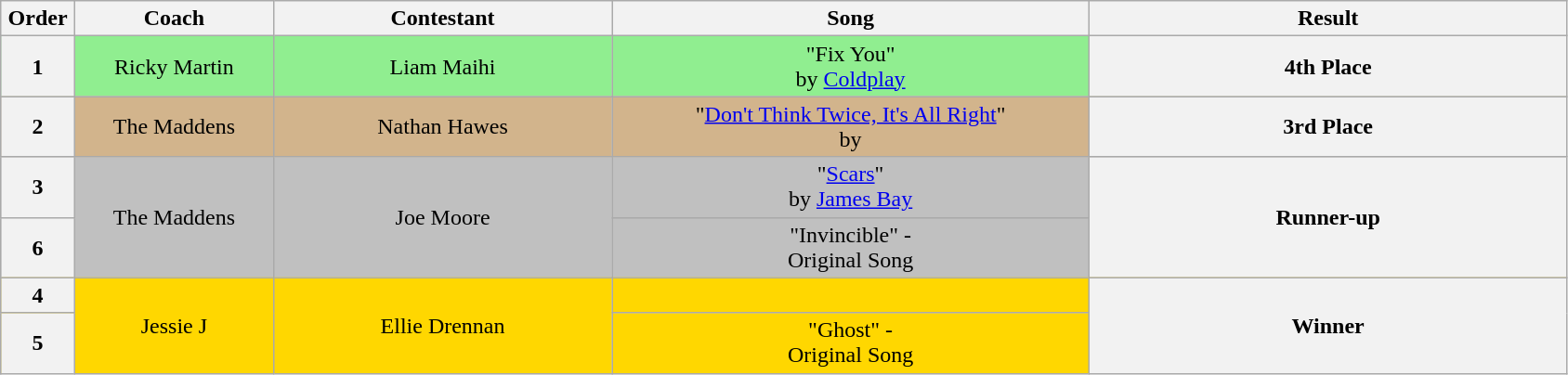<table class="wikitable" style="text-align:center; width:89%;">
<tr>
<th width="1%">Order</th>
<th width="10%">Coach</th>
<th width="17%">Contestant</th>
<th width="24%">Song</th>
<th width="24%">Result</th>
</tr>
<tr bgcolor="lightgreen">
<th scope="row">1</th>
<td>Ricky Martin</td>
<td>Liam Maihi</td>
<td>"Fix You"<br>by <a href='#'>Coldplay</a></td>
<th>4th Place</th>
</tr>
<tr bgcolor="tan">
<th scope="row">2</th>
<td>The Maddens</td>
<td>Nathan Hawes</td>
<td>"<a href='#'>Don't Think Twice, It's All Right</a>"<br>by </td>
<th>3rd Place</th>
</tr>
<tr bgcolor="silver">
<th scope="row">3</th>
<td rowspan="2">The Maddens</td>
<td rowspan="2">Joe Moore</td>
<td>"<a href='#'>Scars</a>"<br>by <a href='#'>James Bay</a></td>
<th rowspan="2">Runner-up</th>
</tr>
<tr bgcolor="silver">
<th scope="row">6</th>
<td>"Invincible" -<br>Original Song</td>
</tr>
<tr bgcolor="gold">
<th scope="row">4</th>
<td rowspan="2">Jessie J</td>
<td rowspan="2">Ellie Drennan</td>
<td></td>
<th rowspan="2">Winner</th>
</tr>
<tr bgcolor="gold">
<th scope="row">5</th>
<td>"Ghost" -<br>Original Song</td>
</tr>
</table>
